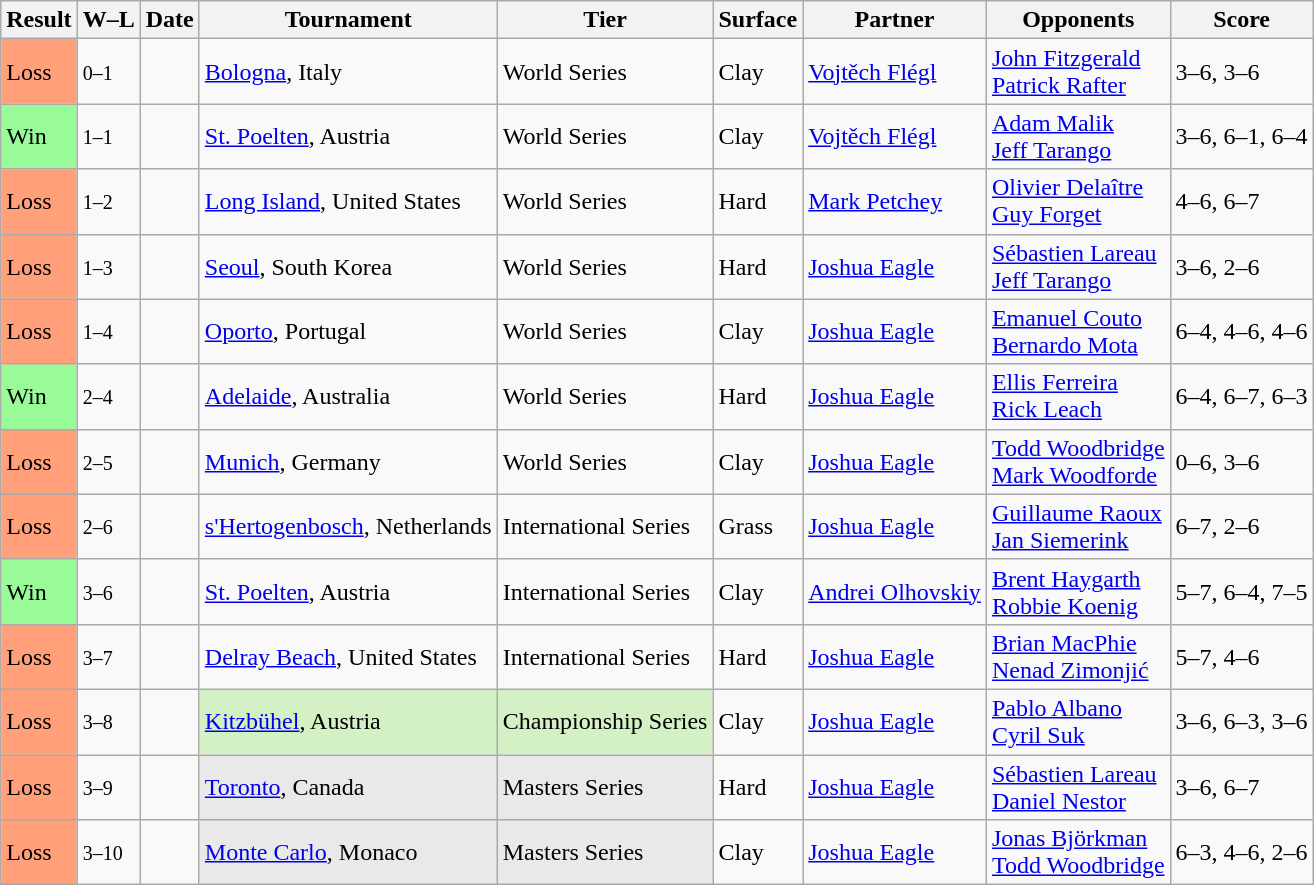<table class="sortable wikitable">
<tr>
<th>Result</th>
<th class="unsortable">W–L</th>
<th>Date</th>
<th>Tournament</th>
<th>Tier</th>
<th>Surface</th>
<th>Partner</th>
<th>Opponents</th>
<th class="unsortable">Score</th>
</tr>
<tr>
<td style="background:#ffa07a;">Loss</td>
<td><small>0–1</small></td>
<td><a href='#'></a></td>
<td><a href='#'>Bologna</a>, Italy</td>
<td>World Series</td>
<td>Clay</td>
<td> <a href='#'>Vojtěch Flégl</a></td>
<td> <a href='#'>John Fitzgerald</a> <br>  <a href='#'>Patrick Rafter</a></td>
<td>3–6, 3–6</td>
</tr>
<tr>
<td style="background:#98fb98;">Win</td>
<td><small>1–1</small></td>
<td><a href='#'></a></td>
<td><a href='#'>St. Poelten</a>, Austria</td>
<td>World Series</td>
<td>Clay</td>
<td> <a href='#'>Vojtěch Flégl</a></td>
<td> <a href='#'>Adam Malik</a> <br>  <a href='#'>Jeff Tarango</a></td>
<td>3–6, 6–1, 6–4</td>
</tr>
<tr>
<td style="background:#ffa07a;">Loss</td>
<td><small>1–2</small></td>
<td><a href='#'></a></td>
<td><a href='#'>Long Island</a>, United States</td>
<td>World Series</td>
<td>Hard</td>
<td> <a href='#'>Mark Petchey</a></td>
<td> <a href='#'>Olivier Delaître</a> <br>  <a href='#'>Guy Forget</a></td>
<td>4–6, 6–7</td>
</tr>
<tr>
<td style="background:#ffa07a;">Loss</td>
<td><small>1–3</small></td>
<td><a href='#'></a></td>
<td><a href='#'>Seoul</a>, South Korea</td>
<td>World Series</td>
<td>Hard</td>
<td> <a href='#'>Joshua Eagle</a></td>
<td> <a href='#'>Sébastien Lareau</a> <br>  <a href='#'>Jeff Tarango</a></td>
<td>3–6, 2–6</td>
</tr>
<tr>
<td style="background:#ffa07a;">Loss</td>
<td><small>1–4</small></td>
<td><a href='#'></a></td>
<td><a href='#'>Oporto</a>, Portugal</td>
<td>World Series</td>
<td>Clay</td>
<td> <a href='#'>Joshua Eagle</a></td>
<td> <a href='#'>Emanuel Couto</a> <br>  <a href='#'>Bernardo Mota</a></td>
<td>6–4, 4–6, 4–6</td>
</tr>
<tr>
<td style="background:#98fb98;">Win</td>
<td><small>2–4</small></td>
<td><a href='#'></a></td>
<td><a href='#'>Adelaide</a>, Australia</td>
<td>World Series</td>
<td>Hard</td>
<td> <a href='#'>Joshua Eagle</a></td>
<td> <a href='#'>Ellis Ferreira</a> <br>  <a href='#'>Rick Leach</a></td>
<td>6–4, 6–7, 6–3</td>
</tr>
<tr>
<td style="background:#ffa07a;">Loss</td>
<td><small>2–5</small></td>
<td><a href='#'></a></td>
<td><a href='#'>Munich</a>, Germany</td>
<td>World Series</td>
<td>Clay</td>
<td> <a href='#'>Joshua Eagle</a></td>
<td> <a href='#'>Todd Woodbridge</a> <br>  <a href='#'>Mark Woodforde</a></td>
<td>0–6, 3–6</td>
</tr>
<tr>
<td style="background:#ffa07a;">Loss</td>
<td><small>2–6</small></td>
<td><a href='#'></a></td>
<td><a href='#'>s'Hertogenbosch</a>, Netherlands</td>
<td>International Series</td>
<td>Grass</td>
<td> <a href='#'>Joshua Eagle</a></td>
<td> <a href='#'>Guillaume Raoux</a> <br>  <a href='#'>Jan Siemerink</a></td>
<td>6–7, 2–6</td>
</tr>
<tr>
<td style="background:#98fb98;">Win</td>
<td><small>3–6</small></td>
<td><a href='#'></a></td>
<td><a href='#'>St. Poelten</a>, Austria</td>
<td>International Series</td>
<td>Clay</td>
<td> <a href='#'>Andrei Olhovskiy</a></td>
<td> <a href='#'>Brent Haygarth</a> <br>  <a href='#'>Robbie Koenig</a></td>
<td>5–7, 6–4, 7–5</td>
</tr>
<tr>
<td style="background:#ffa07a;">Loss</td>
<td><small>3–7</small></td>
<td><a href='#'></a></td>
<td><a href='#'>Delray Beach</a>, United States</td>
<td>International Series</td>
<td>Hard</td>
<td> <a href='#'>Joshua Eagle</a></td>
<td> <a href='#'>Brian MacPhie</a> <br>  <a href='#'>Nenad Zimonjić</a></td>
<td>5–7, 4–6</td>
</tr>
<tr>
<td style="background:#ffa07a;">Loss</td>
<td><small>3–8</small></td>
<td><a href='#'></a></td>
<td style="background:#d4f1c5;"><a href='#'>Kitzbühel</a>, Austria</td>
<td style="background:#d4f1c5;">Championship Series</td>
<td>Clay</td>
<td> <a href='#'>Joshua Eagle</a></td>
<td> <a href='#'>Pablo Albano</a> <br>  <a href='#'>Cyril Suk</a></td>
<td>3–6, 6–3, 3–6</td>
</tr>
<tr>
<td style="background:#ffa07a;">Loss</td>
<td><small>3–9</small></td>
<td><a href='#'></a></td>
<td style="background:#e9e9e9;"><a href='#'>Toronto</a>, Canada</td>
<td style="background:#e9e9e9;">Masters Series</td>
<td>Hard</td>
<td> <a href='#'>Joshua Eagle</a></td>
<td> <a href='#'>Sébastien Lareau</a> <br>  <a href='#'>Daniel Nestor</a></td>
<td>3–6, 6–7</td>
</tr>
<tr>
<td style="background:#ffa07a;">Loss</td>
<td><small>3–10</small></td>
<td><a href='#'></a></td>
<td style="background:#e9e9e9;"><a href='#'>Monte Carlo</a>, Monaco</td>
<td style="background:#e9e9e9;">Masters Series</td>
<td>Clay</td>
<td> <a href='#'>Joshua Eagle</a></td>
<td> <a href='#'>Jonas Björkman</a> <br>  <a href='#'>Todd Woodbridge</a></td>
<td>6–3, 4–6, 2–6</td>
</tr>
</table>
